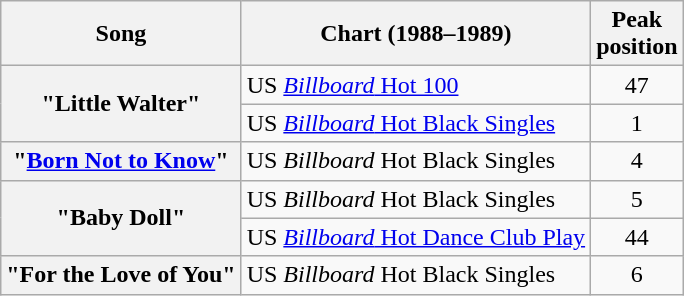<table class="wikitable plainrowheaders">
<tr>
<th scope="col">Song</th>
<th scope="col">Chart (1988–1989)</th>
<th scope="col">Peak<br>position</th>
</tr>
<tr>
<th scope="row" rowspan="2">"Little Walter"</th>
<td align="left">US <a href='#'><em>Billboard</em> Hot 100</a></td>
<td style="text-align:center;">47</td>
</tr>
<tr>
<td align="left">US <a href='#'><em>Billboard</em> Hot Black Singles</a></td>
<td style="text-align:center;">1</td>
</tr>
<tr>
<th scope="row">"<a href='#'>Born Not to Know</a>"</th>
<td align="left">US <em>Billboard</em> Hot Black Singles</td>
<td style="text-align:center;">4</td>
</tr>
<tr>
<th scope="row" rowspan="2">"Baby Doll"</th>
<td align="left">US <em>Billboard</em> Hot Black Singles</td>
<td style="text-align:center;">5</td>
</tr>
<tr>
<td align="left">US <a href='#'><em>Billboard</em> Hot Dance Club Play</a></td>
<td style="text-align:center;">44</td>
</tr>
<tr>
<th scope="row">"For the Love of You"</th>
<td align="left">US <em>Billboard</em> Hot Black Singles</td>
<td style="text-align:center;">6</td>
</tr>
</table>
